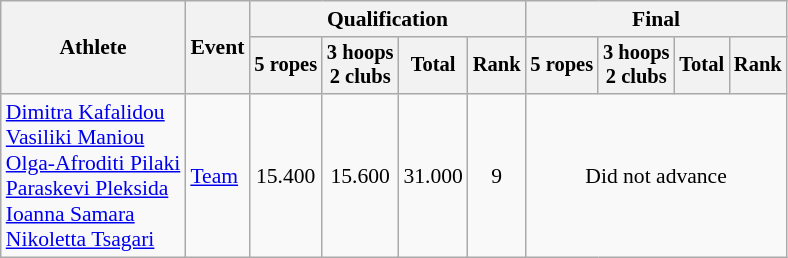<table class="wikitable" style="font-size:90%">
<tr>
<th rowspan="2">Athlete</th>
<th rowspan="2">Event</th>
<th colspan="4">Qualification</th>
<th colspan="4">Final</th>
</tr>
<tr style="font-size:95%">
<th>5 ropes</th>
<th>3 hoops<br>2 clubs</th>
<th>Total</th>
<th>Rank</th>
<th>5 ropes</th>
<th>3 hoops<br>2 clubs</th>
<th>Total</th>
<th>Rank</th>
</tr>
<tr align=center>
<td align=left><a href='#'>Dimitra Kafalidou</a><br><a href='#'>Vasiliki Maniou</a><br><a href='#'>Olga-Afroditi Pilaki</a><br><a href='#'>Paraskevi Pleksida</a><br><a href='#'>Ioanna Samara</a><br><a href='#'>Nikoletta Tsagari</a></td>
<td align=left><a href='#'>Team</a></td>
<td>15.400</td>
<td>15.600</td>
<td>31.000</td>
<td>9</td>
<td colspan=4>Did not advance</td>
</tr>
</table>
